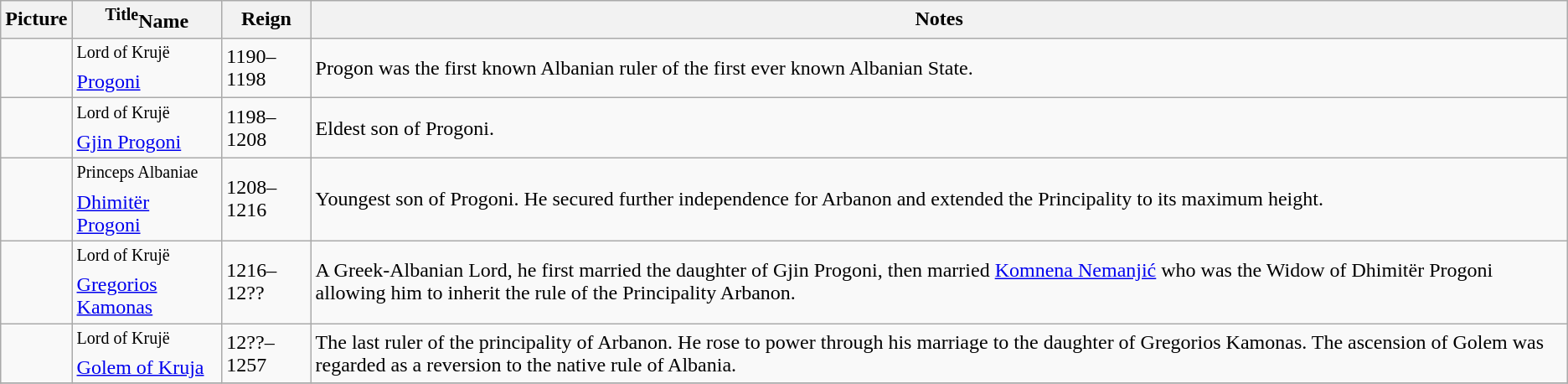<table class="wikitable">
<tr ->
<th>Picture</th>
<th><sup>Title</sup>Name</th>
<th>Reign</th>
<th>Notes</th>
</tr>
<tr ->
<td></td>
<td><sup>Lord of Krujë</sup><br><a href='#'>Progoni</a></td>
<td>1190–1198</td>
<td>Progon was the first known Albanian ruler of the first ever known Albanian State.</td>
</tr>
<tr ->
<td></td>
<td><sup> Lord of Krujë</sup><br><a href='#'>Gjin Progoni</a></td>
<td>1198–1208</td>
<td>Eldest son of Progoni.</td>
</tr>
<tr ->
<td></td>
<td><sup>Princeps Albaniae </sup><br><a href='#'>Dhimitër Progoni</a></td>
<td>1208–1216</td>
<td>Youngest son of Progoni. He secured further independence for Arbanon and extended the Principality to its maximum height.</td>
</tr>
<tr ->
<td></td>
<td><sup>Lord of Krujë</sup><br><a href='#'>Gregorios Kamonas</a></td>
<td>1216–12??</td>
<td>A Greek-Albanian Lord, he first married the daughter of Gjin Progoni, then married <a href='#'>Komnena Nemanjić</a> who was the Widow of Dhimitër Progoni allowing him to inherit the rule of the Principality Arbanon.</td>
</tr>
<tr ->
<td></td>
<td><sup>Lord of Krujë</sup><br><a href='#'>Golem of Kruja</a></td>
<td>12??–1257</td>
<td>The last ruler of the principality of Arbanon. He rose to power through his marriage to the daughter of Gregorios Kamonas. The ascension of Golem was regarded as a reversion to the native rule of Albania.</td>
</tr>
<tr ->
</tr>
</table>
